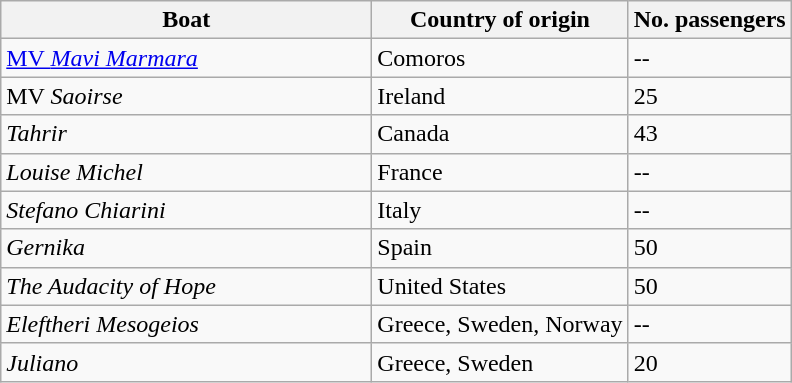<table class="wikitable sortable" style="margin-left:left;margin-right:auto">
<tr>
<th style="width:15em;">Boat</th>
<th>Country of origin</th>
<th>No. passengers</th>
</tr>
<tr>
<td><a href='#'>MV <em>Mavi Marmara</em></a></td>
<td>Comoros</td>
<td>--</td>
</tr>
<tr>
<td>MV <em>Saoirse</em></td>
<td>Ireland</td>
<td>25</td>
</tr>
<tr>
<td><em>Tahrir</em></td>
<td>Canada</td>
<td>43</td>
</tr>
<tr>
<td><em>Louise Michel</em></td>
<td>France</td>
<td>--</td>
</tr>
<tr>
<td><em>Stefano Chiarini</em></td>
<td>Italy</td>
<td>--</td>
</tr>
<tr>
<td><em>Gernika</em></td>
<td>Spain</td>
<td>50</td>
</tr>
<tr>
<td><em>The Audacity of Hope</em></td>
<td>United States</td>
<td>50</td>
</tr>
<tr>
<td><em>Eleftheri Mesogeios</em></td>
<td>Greece, Sweden, Norway</td>
<td>--</td>
</tr>
<tr>
<td><em>Juliano</em></td>
<td>Greece, Sweden</td>
<td>20</td>
</tr>
</table>
